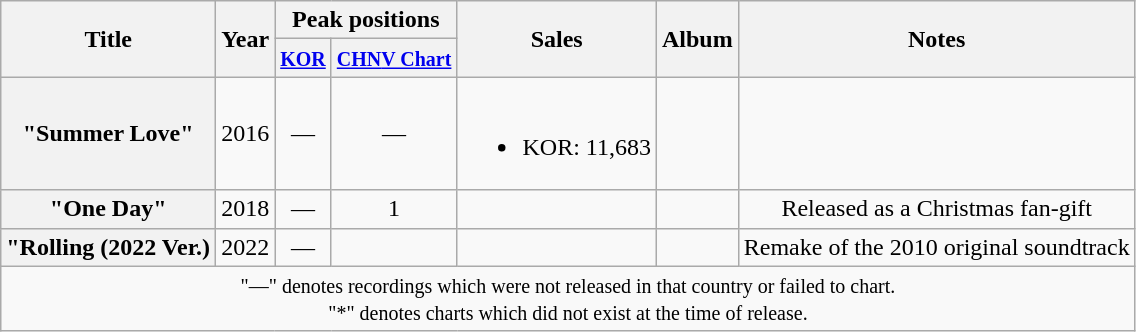<table class="wikitable plainrowheaders" style="text-align:center;">
<tr>
<th rowspan="2">Title</th>
<th rowspan="2">Year</th>
<th colspan="2">Peak positions</th>
<th rowspan="2">Sales</th>
<th rowspan="2">Album</th>
<th rowspan="2">Notes</th>
</tr>
<tr>
<th><a href='#'><small>KOR</small></a></th>
<th><small><a href='#'>CHN</a></small><small><a href='#'>V Chart</a></small></th>
</tr>
<tr>
<th scope="row">"Summer Love"<br></th>
<td>2016</td>
<td>—</td>
<td>—</td>
<td><br><ul><li>KOR: 11,683</li></ul></td>
<td></td>
<td></td>
</tr>
<tr>
<th scope="row">"One Day"</th>
<td>2018</td>
<td>—</td>
<td>1</td>
<td></td>
<td></td>
<td>Released as a Christmas fan-gift</td>
</tr>
<tr>
<th scope="row">"Rolling (2022 Ver.)</th>
<td>2022</td>
<td>—</td>
<td></td>
<td></td>
<td></td>
<td>Remake of the 2010 original soundtrack</td>
</tr>
<tr>
<td colspan="7"><small>"—" denotes recordings which were not released in that country or failed to chart.</small><br><small>"*" denotes charts which did not exist at the time of release.</small></td>
</tr>
</table>
